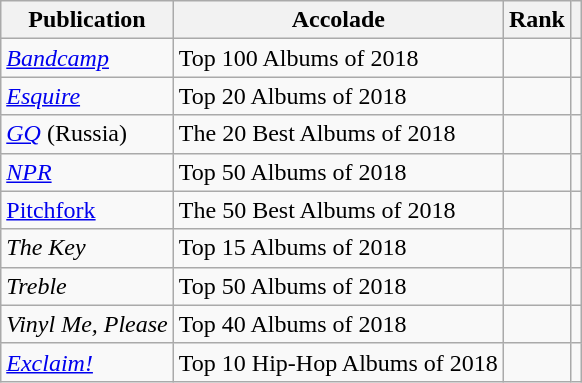<table class="sortable wikitable">
<tr>
<th>Publication</th>
<th>Accolade</th>
<th>Rank</th>
<th class="unsortable"></th>
</tr>
<tr>
<td><em><a href='#'>Bandcamp</a></em></td>
<td>Top 100 Albums of 2018</td>
<td></td>
<td></td>
</tr>
<tr>
<td><em><a href='#'>Esquire</a></em></td>
<td>Top 20 Albums of 2018</td>
<td></td>
<td></td>
</tr>
<tr>
<td><em><a href='#'>GQ</a></em> (Russia)</td>
<td>The 20 Best Albums of 2018</td>
<td></td>
<td></td>
</tr>
<tr>
<td><em><a href='#'>NPR</a></em></td>
<td>Top 50 Albums of 2018</td>
<td></td>
<td></td>
</tr>
<tr>
<td><a href='#'>Pitchfork</a></td>
<td>The 50 Best Albums of 2018</td>
<td></td>
<td></td>
</tr>
<tr>
<td><em>The Key</em></td>
<td>Top 15 Albums of 2018</td>
<td></td>
<td></td>
</tr>
<tr>
<td><em>Treble</em></td>
<td>Top 50 Albums of 2018</td>
<td></td>
<td></td>
</tr>
<tr>
<td><em>Vinyl Me, Please</em></td>
<td>Top 40 Albums of 2018</td>
<td></td>
<td></td>
</tr>
<tr>
<td><em><a href='#'>Exclaim!</a></em></td>
<td>Top 10 Hip-Hop Albums of 2018</td>
<td></td>
<td></td>
</tr>
</table>
